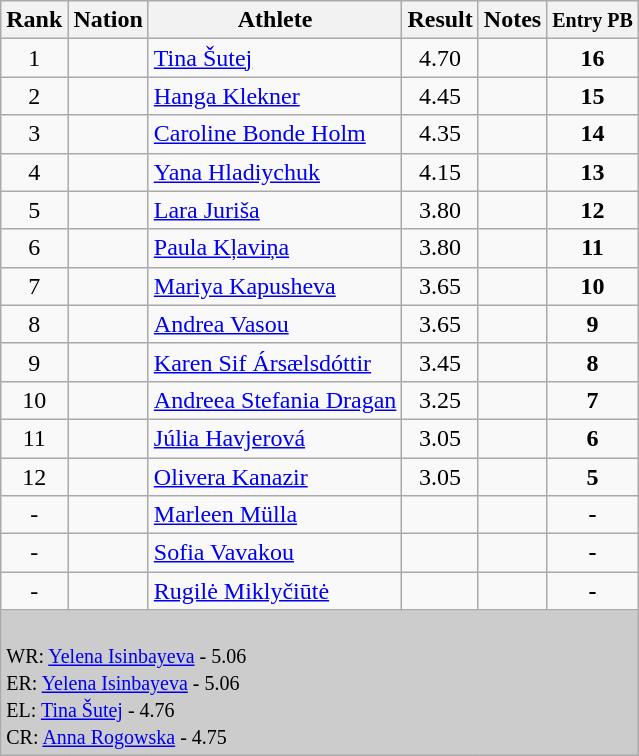<table class="wikitable sortable" style="text-align:left;">
<tr>
<th>Rank</th>
<th>Nation</th>
<th>Athlete</th>
<th>Result</th>
<th>Notes</th>
<th><small>Entry PB</small></th>
</tr>
<tr>
<td align=center>1</td>
<td></td>
<td><a href='#'>Tina Šutej</a></td>
<td align=center>4.70</td>
<td></td>
<td align=center><strong>16</strong></td>
</tr>
<tr>
<td align=center>2</td>
<td></td>
<td><a href='#'>Hanga Klekner</a></td>
<td align=center>4.45</td>
<td align=center></td>
<td align=center><strong>15</strong></td>
</tr>
<tr>
<td align=center>3</td>
<td></td>
<td><a href='#'>Caroline Bonde Holm</a></td>
<td align=center>4.35</td>
<td></td>
<td align=center><strong>14</strong></td>
</tr>
<tr>
<td align=center>4</td>
<td></td>
<td><a href='#'>Yana Hladiychuk</a></td>
<td align=center>4.15</td>
<td></td>
<td align=center><strong>13</strong></td>
</tr>
<tr>
<td align=center>5</td>
<td></td>
<td><a href='#'>Lara Juriša</a></td>
<td align=center>3.80</td>
<td></td>
<td align=center><strong>12</strong></td>
</tr>
<tr>
<td align=center>6</td>
<td></td>
<td><a href='#'>Paula Kļaviņa</a></td>
<td align=center>3.80</td>
<td align=center></td>
<td align=center><strong>11</strong></td>
</tr>
<tr>
<td align=center>7</td>
<td></td>
<td><a href='#'>Mariya Kapusheva</a></td>
<td align=center>3.65</td>
<td align=center></td>
<td align=center><strong>10</strong></td>
</tr>
<tr>
<td align=center>8</td>
<td></td>
<td><a href='#'>Andrea Vasou</a></td>
<td align=center>3.65</td>
<td align=center></td>
<td align=center><strong>9</strong></td>
</tr>
<tr>
<td align=center>9</td>
<td></td>
<td><a href='#'>Karen Sif Ársælsdóttir</a></td>
<td align=center>3.45</td>
<td></td>
<td align=center><strong>8</strong></td>
</tr>
<tr>
<td align=center>10</td>
<td></td>
<td><a href='#'>Andreea Stefania Dragan</a></td>
<td align=center>3.25</td>
<td></td>
<td align=center><strong>7</strong></td>
</tr>
<tr>
<td align=center>11</td>
<td></td>
<td><a href='#'>Júlia Havjerová</a></td>
<td align=center>3.05</td>
<td></td>
<td align=center><strong>6</strong></td>
</tr>
<tr>
<td align=center>12</td>
<td></td>
<td><a href='#'>Olivera Kanazir</a></td>
<td align=center>3.05</td>
<td align=center></td>
<td align=center><strong>5</strong></td>
</tr>
<tr>
<td align=center>-</td>
<td></td>
<td><a href='#'>Marleen Mülla</a></td>
<td align=center></td>
<td></td>
<td align=center><strong>-</strong></td>
</tr>
<tr>
<td align=center>-</td>
<td></td>
<td><a href='#'>Sofia Vavakou</a></td>
<td align=center></td>
<td></td>
<td align=center><strong>-</strong></td>
</tr>
<tr>
<td align=center>-</td>
<td></td>
<td><a href='#'>Rugilė Miklyčiūtė</a></td>
<td align=center></td>
<td></td>
<td align=center><strong>-</strong></td>
</tr>
<tr>
<td colspan="6" bgcolor="#cccccc"><br>
<small>WR:   <a href='#'>Yelena Isinbayeva</a> - 5.06<br>ER:  <a href='#'>Yelena Isinbayeva</a> - 5.06<br></small>
<small>EL:   <a href='#'>Tina Šutej</a> - 4.76<br>CR:  <a href='#'>Anna Rogowska</a> - 4.75</small></td>
</tr>
</table>
